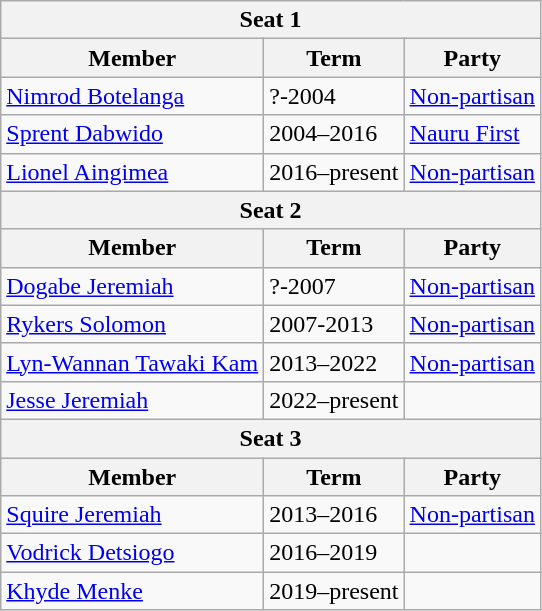<table class="wikitable">
<tr>
<th colspan="3">Seat 1</th>
</tr>
<tr>
<th>Member</th>
<th>Term</th>
<th>Party</th>
</tr>
<tr>
<td><a href='#'>Nimrod Botelanga</a></td>
<td>?-2004</td>
<td><a href='#'>Non-partisan</a></td>
</tr>
<tr>
<td><a href='#'>Sprent Dabwido</a></td>
<td>2004–2016</td>
<td><a href='#'>Nauru First</a></td>
</tr>
<tr>
<td><a href='#'>Lionel Aingimea</a></td>
<td>2016–present</td>
<td><a href='#'>Non-partisan</a></td>
</tr>
<tr>
<th colspan="3">Seat 2</th>
</tr>
<tr>
<th>Member</th>
<th>Term</th>
<th>Party</th>
</tr>
<tr>
<td><a href='#'>Dogabe Jeremiah</a></td>
<td>?-2007</td>
<td><a href='#'>Non-partisan</a></td>
</tr>
<tr>
<td><a href='#'>Rykers Solomon</a></td>
<td>2007-2013</td>
<td><a href='#'>Non-partisan</a></td>
</tr>
<tr>
<td><a href='#'>Lyn-Wannan Tawaki Kam</a></td>
<td>2013–2022</td>
<td><a href='#'>Non-partisan</a></td>
</tr>
<tr>
<td><a href='#'>Jesse Jeremiah</a></td>
<td>2022–present</td>
<td></td>
</tr>
<tr>
<th colspan="3">Seat 3</th>
</tr>
<tr>
<th>Member</th>
<th>Term</th>
<th>Party</th>
</tr>
<tr>
<td><a href='#'>Squire Jeremiah</a></td>
<td>2013–2016</td>
<td><a href='#'>Non-partisan</a></td>
</tr>
<tr>
<td><a href='#'>Vodrick Detsiogo</a></td>
<td>2016–2019</td>
<td></td>
</tr>
<tr>
<td><a href='#'>Khyde Menke</a></td>
<td>2019–present</td>
<td></td>
</tr>
</table>
